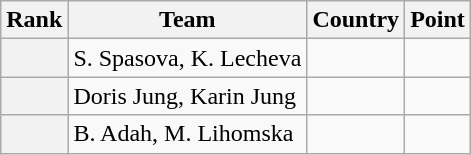<table class="wikitable sortable">
<tr>
<th>Rank</th>
<th>Team</th>
<th>Country</th>
<th>Point</th>
</tr>
<tr>
<th></th>
<td>S. Spasova, K. Lecheva</td>
<td></td>
<td></td>
</tr>
<tr>
<th></th>
<td>Doris Jung, Karin Jung</td>
<td></td>
<td></td>
</tr>
<tr>
<th></th>
<td>B. Adah, M. Lihomska</td>
<td></td>
<td></td>
</tr>
</table>
